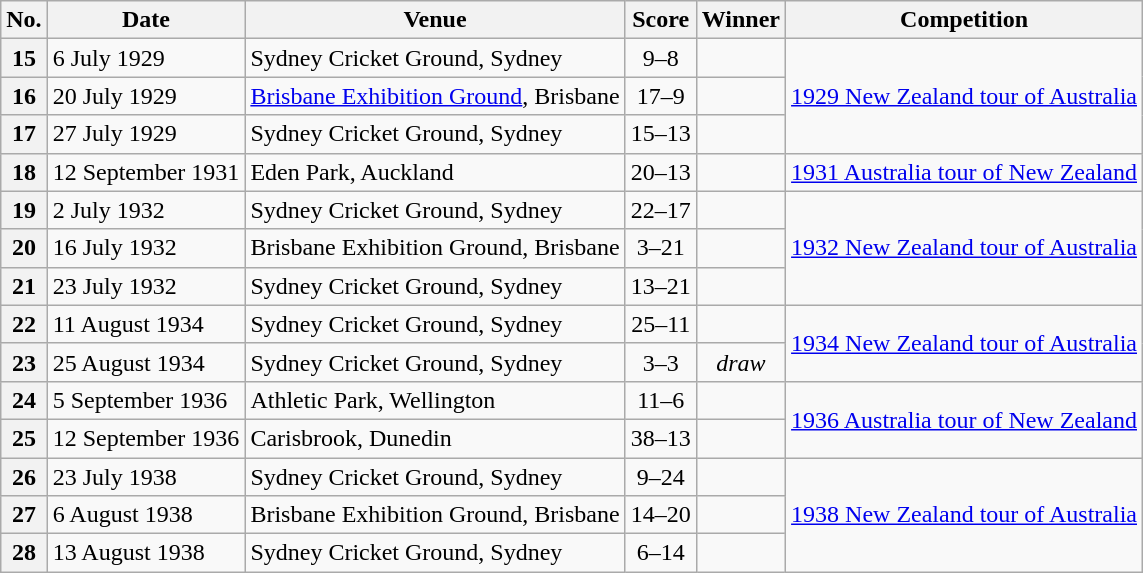<table class="wikitable">
<tr>
<th>No.</th>
<th>Date</th>
<th>Venue</th>
<th>Score</th>
<th>Winner</th>
<th>Competition</th>
</tr>
<tr>
<th>15</th>
<td>6 July 1929</td>
<td>Sydney Cricket Ground, Sydney</td>
<td align="center">9–8</td>
<td></td>
<td rowspan=3><a href='#'>1929 New Zealand tour of Australia</a></td>
</tr>
<tr>
<th>16</th>
<td>20 July 1929</td>
<td><a href='#'>Brisbane Exhibition Ground</a>, Brisbane</td>
<td align="center">17–9</td>
<td></td>
</tr>
<tr>
<th>17</th>
<td>27 July 1929</td>
<td>Sydney Cricket Ground, Sydney</td>
<td align="center">15–13</td>
<td></td>
</tr>
<tr>
<th>18</th>
<td>12 September 1931</td>
<td>Eden Park, Auckland</td>
<td align="center">20–13</td>
<td></td>
<td><a href='#'>1931 Australia tour of New Zealand</a></td>
</tr>
<tr>
<th>19</th>
<td>2 July 1932</td>
<td>Sydney Cricket Ground, Sydney</td>
<td align="center">22–17</td>
<td></td>
<td rowspan="3"><a href='#'>1932 New Zealand tour of Australia</a></td>
</tr>
<tr>
<th>20</th>
<td>16 July 1932</td>
<td>Brisbane Exhibition Ground, Brisbane</td>
<td align="center">3–21</td>
<td></td>
</tr>
<tr>
<th>21</th>
<td>23 July 1932</td>
<td>Sydney Cricket Ground, Sydney</td>
<td align="center">13–21</td>
<td></td>
</tr>
<tr>
<th>22</th>
<td>11 August 1934</td>
<td>Sydney Cricket Ground, Sydney</td>
<td align="center">25–11</td>
<td></td>
<td rowspan="2"><a href='#'>1934 New Zealand tour of Australia</a></td>
</tr>
<tr>
<th>23</th>
<td>25 August 1934</td>
<td>Sydney Cricket Ground, Sydney</td>
<td align="center">3–3</td>
<td align="center"><em>draw</em></td>
</tr>
<tr>
<th>24</th>
<td>5 September 1936</td>
<td>Athletic Park, Wellington</td>
<td align="center">11–6</td>
<td></td>
<td rowspan="2"><a href='#'>1936 Australia tour of New Zealand</a></td>
</tr>
<tr>
<th>25</th>
<td>12 September 1936</td>
<td>Carisbrook, Dunedin</td>
<td align="center">38–13</td>
<td></td>
</tr>
<tr>
<th>26</th>
<td>23 July 1938</td>
<td>Sydney Cricket Ground, Sydney</td>
<td align="center">9–24</td>
<td></td>
<td rowspan="3"><a href='#'>1938 New Zealand tour of Australia</a></td>
</tr>
<tr>
<th>27</th>
<td>6 August 1938</td>
<td>Brisbane Exhibition Ground, Brisbane</td>
<td align="center">14–20</td>
<td></td>
</tr>
<tr>
<th>28</th>
<td>13 August 1938</td>
<td>Sydney Cricket Ground, Sydney</td>
<td align="center">6–14</td>
<td></td>
</tr>
</table>
